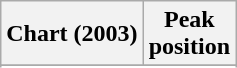<table class="wikitable sortable plainrowheaders" style="text-align:center;">
<tr>
<th scope="col">Chart (2003)</th>
<th scope="col">Peak<br>position</th>
</tr>
<tr>
</tr>
<tr>
</tr>
<tr>
</tr>
<tr>
</tr>
</table>
